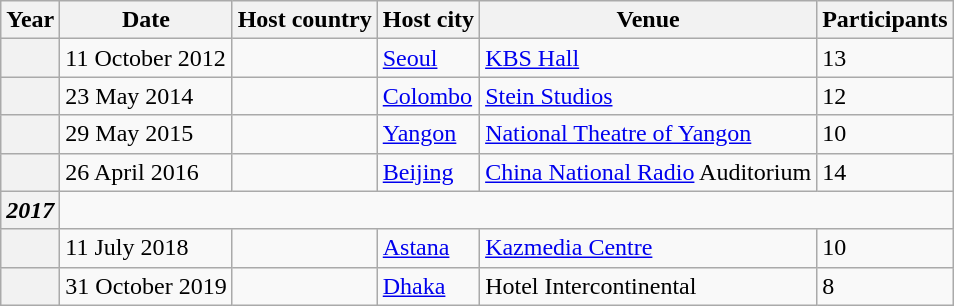<table class="wikitable sortable">
<tr>
<th>Year</th>
<th>Date</th>
<th>Host country</th>
<th>Host city</th>
<th>Venue</th>
<th>Participants</th>
</tr>
<tr>
<th></th>
<td>11 October 2012</td>
<td></td>
<td><a href='#'>Seoul</a></td>
<td><a href='#'>KBS Hall</a></td>
<td>13</td>
</tr>
<tr>
<th></th>
<td>23 May 2014</td>
<td></td>
<td><a href='#'>Colombo</a></td>
<td><a href='#'>Stein Studios</a></td>
<td>12</td>
</tr>
<tr>
<th></th>
<td>29 May 2015</td>
<td></td>
<td><a href='#'>Yangon</a></td>
<td><a href='#'>National Theatre of Yangon</a></td>
<td>10</td>
</tr>
<tr>
<th></th>
<td>26 April 2016</td>
<td></td>
<td><a href='#'>Beijing</a></td>
<td><a href='#'>China National Radio</a> Auditorium</td>
<td>14</td>
</tr>
<tr>
<th><em>2017</em></th>
<td colspan="5"></td>
</tr>
<tr>
<th></th>
<td>11 July 2018</td>
<td></td>
<td><a href='#'>Astana</a></td>
<td><a href='#'>Kazmedia Centre</a></td>
<td>10</td>
</tr>
<tr>
<th></th>
<td>31 October 2019</td>
<td></td>
<td><a href='#'>Dhaka</a></td>
<td>Hotel Intercontinental</td>
<td>8</td>
</tr>
</table>
